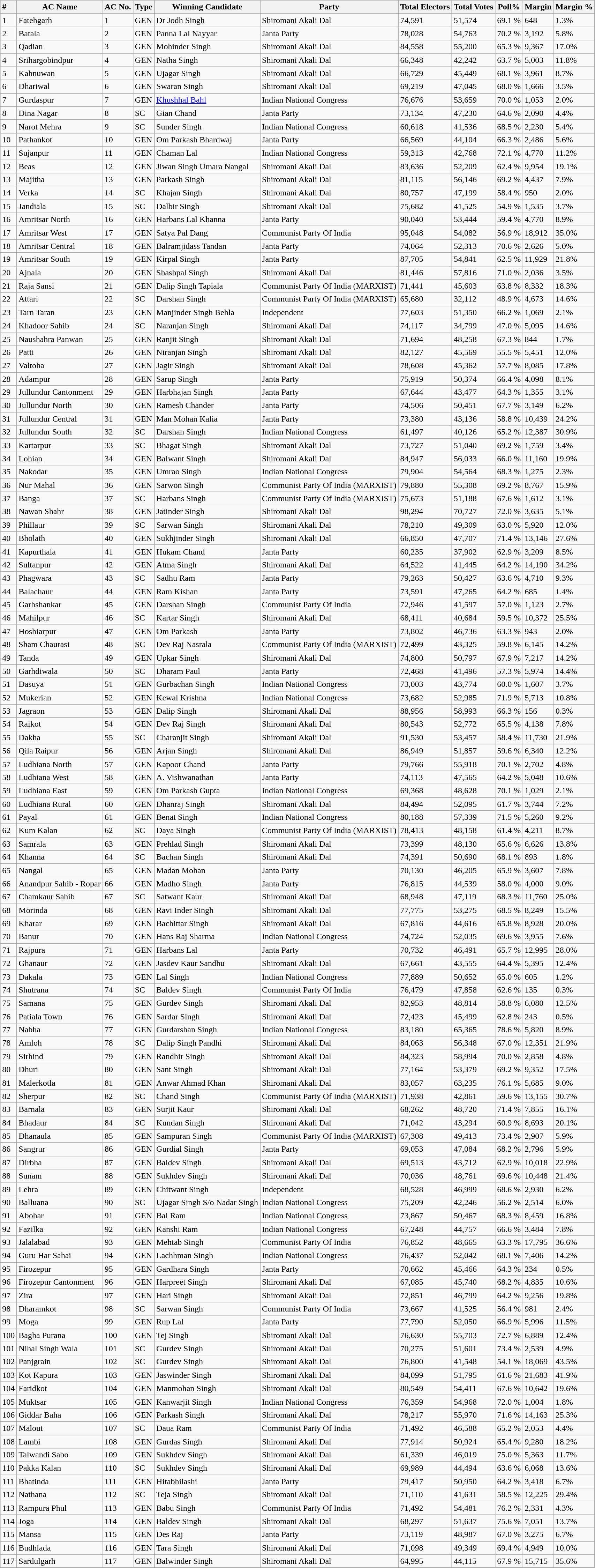<table class="wikitable sortable">
<tr>
<th rowspan="1">#    </th>
<th colspan="1" rowspan="1">AC Name</th>
<th colspan="1" rowspan="1">AC No.</th>
<th colspan="1" rowspan="1">Type</th>
<th colspan="1" rowspan="1">Winning Candidate</th>
<th colspan="1" rowspan="1">Party</th>
<th colspan="1" rowspan="1">Total Electors</th>
<th colspan="1" rowspan="1">Total Votes</th>
<th colspan="1" rowspan="1">Poll%</th>
<th colspan="1" rowspan="1">Margin</th>
<th colspan="1" rowspan="1">Margin %</th>
</tr>
<tr>
<td>1</td>
<td>Fatehgarh</td>
<td>1</td>
<td>GEN</td>
<td>Dr Jodh Singh</td>
<td>Shiromani Akali Dal</td>
<td>74,591</td>
<td>51,574</td>
<td>69.1 %</td>
<td>648</td>
<td>1.3%</td>
</tr>
<tr>
<td>2</td>
<td>Batala</td>
<td>2</td>
<td>GEN</td>
<td>Panna Lal Nayyar</td>
<td>Janta Party</td>
<td>78,028</td>
<td>54,763</td>
<td>70.2 %</td>
<td>3,192</td>
<td>5.8%</td>
</tr>
<tr>
<td>3</td>
<td>Qadian</td>
<td>3</td>
<td>GEN</td>
<td>Mohinder Singh</td>
<td>Shiromani Akali Dal</td>
<td>84,558</td>
<td>55,200</td>
<td>65.3 %</td>
<td>9,367</td>
<td>17.0%</td>
</tr>
<tr>
<td>4</td>
<td>Srihargobindpur</td>
<td>4</td>
<td>GEN</td>
<td>Natha Singh</td>
<td>Shiromani Akali Dal</td>
<td>66,348</td>
<td>42,242</td>
<td>63.7 %</td>
<td>5,003</td>
<td>11.8%</td>
</tr>
<tr>
<td>5</td>
<td>Kahnuwan</td>
<td>5</td>
<td>GEN</td>
<td>Ujagar Singh</td>
<td>Shiromani Akali Dal</td>
<td>66,729</td>
<td>45,449</td>
<td>68.1 %</td>
<td>3,961</td>
<td>8.7%</td>
</tr>
<tr>
<td>6</td>
<td>Dhariwal</td>
<td>6</td>
<td>GEN</td>
<td>Swaran Singh</td>
<td>Shiromani Akali Dal</td>
<td>69,219</td>
<td>47,045</td>
<td>68.0 %</td>
<td>1,666</td>
<td>3.5%</td>
</tr>
<tr>
<td>7</td>
<td>Gurdaspur</td>
<td>7</td>
<td>GEN</td>
<td><a href='#'>Khushhal Bahl</a></td>
<td>Indian National Congress</td>
<td>76,676</td>
<td>53,659</td>
<td>70.0 %</td>
<td>1,053</td>
<td>2.0%</td>
</tr>
<tr>
<td>8</td>
<td>Dina Nagar</td>
<td>8</td>
<td>SC</td>
<td>Gian Chand</td>
<td>Janta Party</td>
<td>73,134</td>
<td>47,230</td>
<td>64.6 %</td>
<td>2,090</td>
<td>4.4%</td>
</tr>
<tr>
<td>9</td>
<td>Narot Mehra</td>
<td>9</td>
<td>SC</td>
<td>Sunder Singh</td>
<td>Indian National Congress</td>
<td>60,618</td>
<td>41,536</td>
<td>68.5 %</td>
<td>2,230</td>
<td>5.4%</td>
</tr>
<tr>
<td>10</td>
<td>Pathankot</td>
<td>10</td>
<td>GEN</td>
<td>Om Parkash Bhardwaj</td>
<td>Janta Party</td>
<td>66,569</td>
<td>44,104</td>
<td>66.3 %</td>
<td>2,486</td>
<td>5.6%</td>
</tr>
<tr>
<td>11</td>
<td>Sujanpur</td>
<td>11</td>
<td>GEN</td>
<td>Chaman Lal</td>
<td>Indian National Congress</td>
<td>59,313</td>
<td>42,768</td>
<td>72.1 %</td>
<td>4,770</td>
<td>11.2%</td>
</tr>
<tr>
<td>12</td>
<td>Beas</td>
<td>12</td>
<td>GEN</td>
<td>Jiwan Singh Umara Nangal</td>
<td>Shiromani Akali Dal</td>
<td>83,636</td>
<td>52,209</td>
<td>62.4 %</td>
<td>9,954</td>
<td>19.1%</td>
</tr>
<tr>
<td>13</td>
<td>Majitha</td>
<td>13</td>
<td>GEN</td>
<td>Parkash Singh</td>
<td>Shiromani Akali Dal</td>
<td>81,115</td>
<td>56,146</td>
<td>69.2 %</td>
<td>4,437</td>
<td>7.9%</td>
</tr>
<tr>
<td>14</td>
<td>Verka</td>
<td>14</td>
<td>SC</td>
<td>Khajan Singh</td>
<td>Shiromani Akali Dal</td>
<td>80,757</td>
<td>47,199</td>
<td>58.4 %</td>
<td>950</td>
<td>2.0%</td>
</tr>
<tr>
<td>15</td>
<td>Jandiala</td>
<td>15</td>
<td>SC</td>
<td>Dalbir Singh</td>
<td>Shiromani Akali Dal</td>
<td>75,682</td>
<td>41,525</td>
<td>54.9 %</td>
<td>1,535</td>
<td>3.7%</td>
</tr>
<tr>
<td>16</td>
<td>Amritsar North</td>
<td>16</td>
<td>GEN</td>
<td>Harbans Lal Khanna</td>
<td>Janta Party</td>
<td>90,040</td>
<td>53,444</td>
<td>59.4 %</td>
<td>4,770</td>
<td>8.9%</td>
</tr>
<tr>
<td>17</td>
<td>Amritsar West</td>
<td>17</td>
<td>GEN</td>
<td>Satya Pal Dang</td>
<td>Communist Party Of India</td>
<td>95,048</td>
<td>54,082</td>
<td>56.9 %</td>
<td>18,912</td>
<td>35.0%</td>
</tr>
<tr>
<td>18</td>
<td>Amritsar Central</td>
<td>18</td>
<td>GEN</td>
<td>Balramjidass Tandan</td>
<td>Janta Party</td>
<td>74,064</td>
<td>52,313</td>
<td>70.6 %</td>
<td>2,626</td>
<td>5.0%</td>
</tr>
<tr>
<td>19</td>
<td>Amritsar South</td>
<td>19</td>
<td>GEN</td>
<td>Kirpal Singh</td>
<td>Janta Party</td>
<td>87,705</td>
<td>54,841</td>
<td>62.5 %</td>
<td>11,929</td>
<td>21.8%</td>
</tr>
<tr>
<td>20</td>
<td>Ajnala</td>
<td>20</td>
<td>GEN</td>
<td>Shashpal Singh</td>
<td>Shiromani Akali Dal</td>
<td>81,446</td>
<td>57,816</td>
<td>71.0 %</td>
<td>2,036</td>
<td>3.5%</td>
</tr>
<tr>
<td>21</td>
<td>Raja Sansi</td>
<td>21</td>
<td>GEN</td>
<td>Dalip Singh Tapiala</td>
<td>Communist Party Of India (MARXIST)</td>
<td>71,441</td>
<td>45,603</td>
<td>63.8 %</td>
<td>8,332</td>
<td>18.3%</td>
</tr>
<tr>
<td>22</td>
<td>Attari</td>
<td>22</td>
<td>SC</td>
<td>Darshan Singh</td>
<td>Communist Party Of India (MARXIST)</td>
<td>65,680</td>
<td>32,112</td>
<td>48.9 %</td>
<td>4,673</td>
<td>14.6%</td>
</tr>
<tr>
<td>23</td>
<td>Tarn Taran</td>
<td>23</td>
<td>GEN</td>
<td>Manjinder Singh Behla</td>
<td>Independent</td>
<td>77,603</td>
<td>51,350</td>
<td>66.2 %</td>
<td>1,069</td>
<td>2.1%</td>
</tr>
<tr>
<td>24</td>
<td>Khadoor Sahib</td>
<td>24</td>
<td>SC</td>
<td>Naranjan Singh</td>
<td>Shiromani Akali Dal</td>
<td>74,117</td>
<td>34,799</td>
<td>47.0 %</td>
<td>5,095</td>
<td>14.6%</td>
</tr>
<tr>
<td>25</td>
<td>Naushahra Panwan</td>
<td>25</td>
<td>GEN</td>
<td>Ranjit Singh</td>
<td>Shiromani Akali Dal</td>
<td>71,694</td>
<td>48,258</td>
<td>67.3 %</td>
<td>844</td>
<td>1.7%</td>
</tr>
<tr>
<td>26</td>
<td>Patti</td>
<td>26</td>
<td>GEN</td>
<td>Niranjan Singh</td>
<td>Shiromani Akali Dal</td>
<td>82,127</td>
<td>45,569</td>
<td>55.5 %</td>
<td>5,451</td>
<td>12.0%</td>
</tr>
<tr>
<td>27</td>
<td>Valtoha</td>
<td>27</td>
<td>GEN</td>
<td>Jagir Singh</td>
<td>Shiromani Akali Dal</td>
<td>78,608</td>
<td>45,362</td>
<td>57.7 %</td>
<td>8,085</td>
<td>17.8%</td>
</tr>
<tr>
<td>28</td>
<td>Adampur</td>
<td>28</td>
<td>GEN</td>
<td>Sarup Singh</td>
<td>Janta Party</td>
<td>75,919</td>
<td>50,374</td>
<td>66.4 %</td>
<td>4,098</td>
<td>8.1%</td>
</tr>
<tr>
<td>29</td>
<td>Jullundur Cantonment</td>
<td>29</td>
<td>GEN</td>
<td>Harbhajan Singh</td>
<td>Janta Party</td>
<td>67,644</td>
<td>43,477</td>
<td>64.3 %</td>
<td>1,355</td>
<td>3.1%</td>
</tr>
<tr>
<td>30</td>
<td>Jullundur North</td>
<td>30</td>
<td>GEN</td>
<td>Ramesh Chander</td>
<td>Janta Party</td>
<td>74,506</td>
<td>50,451</td>
<td>67.7 %</td>
<td>3,149</td>
<td>6.2%</td>
</tr>
<tr>
<td>31</td>
<td>Jullundur Central</td>
<td>31</td>
<td>GEN</td>
<td>Man Mohan Kalia</td>
<td>Janta Party</td>
<td>73,380</td>
<td>43,136</td>
<td>58.8 %</td>
<td>10,439</td>
<td>24.2%</td>
</tr>
<tr>
<td>32</td>
<td>Jullundur South</td>
<td>32</td>
<td>SC</td>
<td>Darshan Singh</td>
<td>Indian National Congress</td>
<td>61,497</td>
<td>40,126</td>
<td>65.2 %</td>
<td>12,387</td>
<td>30.9%</td>
</tr>
<tr>
<td>33</td>
<td>Kartarpur</td>
<td>33</td>
<td>SC</td>
<td>Bhagat Singh</td>
<td>Shiromani Akali Dal</td>
<td>73,727</td>
<td>51,040</td>
<td>69.2 %</td>
<td>1,759</td>
<td>3.4%</td>
</tr>
<tr>
<td>34</td>
<td>Lohian</td>
<td>34</td>
<td>GEN</td>
<td>Balwant Singh</td>
<td>Shiromani Akali Dal</td>
<td>84,947</td>
<td>56,033</td>
<td>66.0 %</td>
<td>11,160</td>
<td>19.9%</td>
</tr>
<tr>
<td>35</td>
<td>Nakodar</td>
<td>35</td>
<td>GEN</td>
<td>Umrao Singh</td>
<td>Indian National Congress</td>
<td>79,904</td>
<td>54,564</td>
<td>68.3 %</td>
<td>1,275</td>
<td>2.3%</td>
</tr>
<tr>
<td>36</td>
<td>Nur Mahal</td>
<td>36</td>
<td>GEN</td>
<td>Sarwon Singh</td>
<td>Communist Party Of India (MARXIST)</td>
<td>79,880</td>
<td>55,308</td>
<td>69.2 %</td>
<td>8,767</td>
<td>15.9%</td>
</tr>
<tr>
<td>37</td>
<td>Banga</td>
<td>37</td>
<td>SC</td>
<td>Harbans Singh</td>
<td>Communist Party Of India (MARXIST)</td>
<td>75,673</td>
<td>51,188</td>
<td>67.6 %</td>
<td>1,612</td>
<td>3.1%</td>
</tr>
<tr>
<td>38</td>
<td>Nawan Shahr</td>
<td>38</td>
<td>GEN</td>
<td>Jatinder Singh</td>
<td>Shiromani Akali Dal</td>
<td>98,294</td>
<td>70,727</td>
<td>72.0 %</td>
<td>3,635</td>
<td>5.1%</td>
</tr>
<tr>
<td>39</td>
<td>Phillaur</td>
<td>39</td>
<td>SC</td>
<td>Sarwan Singh</td>
<td>Shiromani Akali Dal</td>
<td>78,210</td>
<td>49,309</td>
<td>63.0 %</td>
<td>5,920</td>
<td>12.0%</td>
</tr>
<tr>
<td>40</td>
<td>Bholath</td>
<td>40</td>
<td>GEN</td>
<td>Sukhjinder Singh</td>
<td>Shiromani Akali Dal</td>
<td>66,850</td>
<td>47,707</td>
<td>71.4 %</td>
<td>13,146</td>
<td>27.6%</td>
</tr>
<tr>
<td>41</td>
<td>Kapurthala</td>
<td>41</td>
<td>GEN</td>
<td>Hukam Chand</td>
<td>Janta Party</td>
<td>60,235</td>
<td>37,902</td>
<td>62.9 %</td>
<td>3,209</td>
<td>8.5%</td>
</tr>
<tr>
<td>42</td>
<td>Sultanpur</td>
<td>42</td>
<td>GEN</td>
<td>Atma Singh</td>
<td>Shiromani Akali Dal</td>
<td>64,522</td>
<td>41,445</td>
<td>64.2 %</td>
<td>14,190</td>
<td>34.2%</td>
</tr>
<tr>
<td>43</td>
<td>Phagwara</td>
<td>43</td>
<td>SC</td>
<td>Sadhu Ram</td>
<td>Janta Party</td>
<td>79,263</td>
<td>50,427</td>
<td>63.6 %</td>
<td>4,710</td>
<td>9.3%</td>
</tr>
<tr>
<td>44</td>
<td>Balachaur</td>
<td>44</td>
<td>GEN</td>
<td>Ram Kishan</td>
<td>Janta Party</td>
<td>73,591</td>
<td>47,265</td>
<td>64.2 %</td>
<td>685</td>
<td>1.4%</td>
</tr>
<tr>
<td>45</td>
<td>Garhshankar</td>
<td>45</td>
<td>GEN</td>
<td>Darshan Singh</td>
<td>Communist Party Of India</td>
<td>72,946</td>
<td>41,597</td>
<td>57.0 %</td>
<td>1,123</td>
<td>2.7%</td>
</tr>
<tr>
<td>46</td>
<td>Mahilpur</td>
<td>46</td>
<td>SC</td>
<td>Kartar Singh</td>
<td>Shiromani Akali Dal</td>
<td>68,411</td>
<td>40,684</td>
<td>59.5 %</td>
<td>10,372</td>
<td>25.5%</td>
</tr>
<tr>
<td>47</td>
<td>Hoshiarpur</td>
<td>47</td>
<td>GEN</td>
<td>Om Parkash</td>
<td>Janta Party</td>
<td>73,802</td>
<td>46,736</td>
<td>63.3 %</td>
<td>943</td>
<td>2.0%</td>
</tr>
<tr>
<td>48</td>
<td>Sham Chaurasi</td>
<td>48</td>
<td>SC</td>
<td>Dev Raj Nasrala</td>
<td>Communist Party Of India (MARXIST)</td>
<td>72,499</td>
<td>43,325</td>
<td>59.8 %</td>
<td>6,145</td>
<td>14.2%</td>
</tr>
<tr>
<td>49</td>
<td>Tanda</td>
<td>49</td>
<td>GEN</td>
<td>Upkar Singh</td>
<td>Shiromani Akali Dal</td>
<td>74,800</td>
<td>50,797</td>
<td>67.9 %</td>
<td>7,217</td>
<td>14.2%</td>
</tr>
<tr>
<td>50</td>
<td>Garhdiwala</td>
<td>50</td>
<td>SC</td>
<td>Dharam Paul</td>
<td>Janta Party</td>
<td>72,468</td>
<td>41,496</td>
<td>57.3 %</td>
<td>5,974</td>
<td>14.4%</td>
</tr>
<tr>
<td>51</td>
<td>Dasuya</td>
<td>51</td>
<td>GEN</td>
<td>Gurbachan Singh</td>
<td>Indian National Congress</td>
<td>73,003</td>
<td>43,774</td>
<td>60.0 %</td>
<td>1,607</td>
<td>3.7%</td>
</tr>
<tr>
<td>52</td>
<td>Mukerian</td>
<td>52</td>
<td>GEN</td>
<td>Kewal Krishna</td>
<td>Indian National Congress</td>
<td>73,682</td>
<td>52,985</td>
<td>71.9 %</td>
<td>5,713</td>
<td>10.8%</td>
</tr>
<tr>
<td>53</td>
<td>Jagraon</td>
<td>53</td>
<td>GEN</td>
<td>Dalip Singh</td>
<td>Shiromani Akali Dal</td>
<td>88,956</td>
<td>58,993</td>
<td>66.3 %</td>
<td>156</td>
<td>0.3%</td>
</tr>
<tr>
<td>54</td>
<td>Raikot</td>
<td>54</td>
<td>GEN</td>
<td>Dev Raj Singh</td>
<td>Shiromani Akali Dal</td>
<td>80,543</td>
<td>52,772</td>
<td>65.5 %</td>
<td>4,138</td>
<td>7.8%</td>
</tr>
<tr>
<td>55</td>
<td>Dakha</td>
<td>55</td>
<td>SC</td>
<td>Charanjit Singh</td>
<td>Shiromani Akali Dal</td>
<td>91,530</td>
<td>53,457</td>
<td>58.4 %</td>
<td>11,730</td>
<td>21.9%</td>
</tr>
<tr>
<td>56</td>
<td>Qila Raipur</td>
<td>56</td>
<td>GEN</td>
<td>Arjan Singh</td>
<td>Shiromani Akali Dal</td>
<td>86,949</td>
<td>51,857</td>
<td>59.6 %</td>
<td>6,340</td>
<td>12.2%</td>
</tr>
<tr>
<td>57</td>
<td>Ludhiana North</td>
<td>57</td>
<td>GEN</td>
<td>Kapoor Chand</td>
<td>Janta Party</td>
<td>79,766</td>
<td>55,918</td>
<td>70.1 %</td>
<td>2,702</td>
<td>4.8%</td>
</tr>
<tr>
<td>58</td>
<td>Ludhiana West</td>
<td>58</td>
<td>GEN</td>
<td>A. Vishwanathan</td>
<td>Janta Party</td>
<td>74,113</td>
<td>47,565</td>
<td>64.2 %</td>
<td>5,048</td>
<td>10.6%</td>
</tr>
<tr>
<td>59</td>
<td>Ludhiana East</td>
<td>59</td>
<td>GEN</td>
<td>Om Parkash Gupta</td>
<td>Indian National Congress</td>
<td>69,368</td>
<td>48,628</td>
<td>70.1 %</td>
<td>1,029</td>
<td>2.1%</td>
</tr>
<tr>
<td>60</td>
<td>Ludhiana Rural</td>
<td>60</td>
<td>GEN</td>
<td>Dhanraj Singh</td>
<td>Shiromani Akali Dal</td>
<td>84,494</td>
<td>52,095</td>
<td>61.7 %</td>
<td>3,744</td>
<td>7.2%</td>
</tr>
<tr>
<td>61</td>
<td>Payal</td>
<td>61</td>
<td>GEN</td>
<td>Benat Singh</td>
<td>Indian National Congress</td>
<td>80,188</td>
<td>57,339</td>
<td>71.5 %</td>
<td>5,260</td>
<td>9.2%</td>
</tr>
<tr>
<td>62</td>
<td>Kum Kalan</td>
<td>62</td>
<td>SC</td>
<td>Daya Singh</td>
<td>Communist Party Of India (MARXIST)</td>
<td>78,413</td>
<td>48,158</td>
<td>61.4 %</td>
<td>4,211</td>
<td>8.7%</td>
</tr>
<tr>
<td>63</td>
<td>Samrala</td>
<td>63</td>
<td>GEN</td>
<td>Prehlad Singh</td>
<td>Shiromani Akali Dal</td>
<td>73,399</td>
<td>48,130</td>
<td>65.6 %</td>
<td>6,626</td>
<td>13.8%</td>
</tr>
<tr>
<td>64</td>
<td>Khanna</td>
<td>64</td>
<td>SC</td>
<td>Bachan Singh</td>
<td>Shiromani Akali Dal</td>
<td>74,391</td>
<td>50,690</td>
<td>68.1 %</td>
<td>893</td>
<td>1.8%</td>
</tr>
<tr>
<td>65</td>
<td>Nangal</td>
<td>65</td>
<td>GEN</td>
<td>Madan Mohan</td>
<td>Janta Party</td>
<td>70,130</td>
<td>46,205</td>
<td>65.9 %</td>
<td>3,607</td>
<td>7.8%</td>
</tr>
<tr>
<td>66</td>
<td>Anandpur Sahib - Ropar</td>
<td>66</td>
<td>GEN</td>
<td>Madho Singh</td>
<td>Janta Party</td>
<td>76,815</td>
<td>44,539</td>
<td>58.0 %</td>
<td>4,000</td>
<td>9.0%</td>
</tr>
<tr>
<td>67</td>
<td>Chamkaur Sahib</td>
<td>67</td>
<td>SC</td>
<td>Satwant Kaur</td>
<td>Shiromani Akali Dal</td>
<td>68,948</td>
<td>47,119</td>
<td>68.3 %</td>
<td>11,760</td>
<td>25.0%</td>
</tr>
<tr>
<td>68</td>
<td>Morinda</td>
<td>68</td>
<td>GEN</td>
<td>Ravi Inder Singh</td>
<td>Shiromani Akali Dal</td>
<td>77,775</td>
<td>53,275</td>
<td>68.5 %</td>
<td>8,249</td>
<td>15.5%</td>
</tr>
<tr>
<td>69</td>
<td>Kharar</td>
<td>69</td>
<td>GEN</td>
<td>Bachittar Singh</td>
<td>Shiromani Akali Dal</td>
<td>67,816</td>
<td>44,616</td>
<td>65.8 %</td>
<td>8,928</td>
<td>20.0%</td>
</tr>
<tr>
<td>70</td>
<td>Banur</td>
<td>70</td>
<td>GEN</td>
<td>Hans Raj Sharma</td>
<td>Indian National Congress</td>
<td>74,724</td>
<td>52,035</td>
<td>69.6 %</td>
<td>3,955</td>
<td>7.6%</td>
</tr>
<tr>
<td>71</td>
<td>Rajpura</td>
<td>71</td>
<td>GEN</td>
<td>Harbans Lal</td>
<td>Janta Party</td>
<td>70,732</td>
<td>46,491</td>
<td>65.7 %</td>
<td>12,995</td>
<td>28.0%</td>
</tr>
<tr>
<td>72</td>
<td>Ghanaur</td>
<td>72</td>
<td>GEN</td>
<td>Jasdev Kaur Sandhu</td>
<td>Shiromani Akali Dal</td>
<td>67,661</td>
<td>43,555</td>
<td>64.4 %</td>
<td>5,395</td>
<td>12.4%</td>
</tr>
<tr>
<td>73</td>
<td>Dakala</td>
<td>73</td>
<td>GEN</td>
<td>Lal Singh</td>
<td>Indian National Congress</td>
<td>77,889</td>
<td>50,652</td>
<td>65.0 %</td>
<td>605</td>
<td>1.2%</td>
</tr>
<tr>
<td>74</td>
<td>Shutrana</td>
<td>74</td>
<td>SC</td>
<td>Baldev Singh</td>
<td>Communist Party Of India</td>
<td>76,479</td>
<td>47,858</td>
<td>62.6 %</td>
<td>135</td>
<td>0.3%</td>
</tr>
<tr>
<td>75</td>
<td>Samana</td>
<td>75</td>
<td>GEN</td>
<td>Gurdev Singh</td>
<td>Shiromani Akali Dal</td>
<td>82,953</td>
<td>48,814</td>
<td>58.8 %</td>
<td>6,080</td>
<td>12.5%</td>
</tr>
<tr>
<td>76</td>
<td>Patiala Town</td>
<td>76</td>
<td>GEN</td>
<td>Sardar Singh</td>
<td>Shiromani Akali Dal</td>
<td>72,423</td>
<td>45,499</td>
<td>62.8 %</td>
<td>243</td>
<td>0.5%</td>
</tr>
<tr>
<td>77</td>
<td>Nabha</td>
<td>77</td>
<td>GEN</td>
<td>Gurdarshan Singh</td>
<td>Indian National Congress</td>
<td>83,180</td>
<td>65,365</td>
<td>78.6 %</td>
<td>5,820</td>
<td>8.9%</td>
</tr>
<tr>
<td>78</td>
<td>Amloh</td>
<td>78</td>
<td>SC</td>
<td>Dalip Singh Pandhi</td>
<td>Shiromani Akali Dal</td>
<td>84,063</td>
<td>56,348</td>
<td>67.0 %</td>
<td>12,351</td>
<td>21.9%</td>
</tr>
<tr>
<td>79</td>
<td>Sirhind</td>
<td>79</td>
<td>GEN</td>
<td>Randhir Singh</td>
<td>Shiromani Akali Dal</td>
<td>84,323</td>
<td>58,994</td>
<td>70.0 %</td>
<td>2,858</td>
<td>4.8%</td>
</tr>
<tr>
<td>80</td>
<td>Dhuri</td>
<td>80</td>
<td>GEN</td>
<td>Sant Singh</td>
<td>Shiromani Akali Dal</td>
<td>77,164</td>
<td>53,379</td>
<td>69.2 %</td>
<td>9,352</td>
<td>17.5%</td>
</tr>
<tr>
<td>81</td>
<td>Malerkotla</td>
<td>81</td>
<td>GEN</td>
<td>Anwar Ahmad Khan</td>
<td>Shiromani Akali Dal</td>
<td>83,057</td>
<td>63,235</td>
<td>76.1 %</td>
<td>5,685</td>
<td>9.0%</td>
</tr>
<tr>
<td>82</td>
<td>Sherpur</td>
<td>82</td>
<td>SC</td>
<td>Chand Singh</td>
<td>Communist Party Of India (MARXIST)</td>
<td>71,938</td>
<td>42,861</td>
<td>59.6 %</td>
<td>13,155</td>
<td>30.7%</td>
</tr>
<tr>
<td>83</td>
<td>Barnala</td>
<td>83</td>
<td>GEN</td>
<td>Surjit Kaur</td>
<td>Shiromani Akali Dal</td>
<td>68,262</td>
<td>48,720</td>
<td>71.4 %</td>
<td>7,855</td>
<td>16.1%</td>
</tr>
<tr>
<td>84</td>
<td>Bhadaur</td>
<td>84</td>
<td>SC</td>
<td>Kundan Singh</td>
<td>Shiromani Akali Dal</td>
<td>71,042</td>
<td>43,294</td>
<td>60.9 %</td>
<td>8,693</td>
<td>20.1%</td>
</tr>
<tr>
<td>85</td>
<td>Dhanaula</td>
<td>85</td>
<td>GEN</td>
<td>Sampuran Singh</td>
<td>Communist Party Of India (MARXIST)</td>
<td>67,308</td>
<td>49,413</td>
<td>73.4 %</td>
<td>2,907</td>
<td>5.9%</td>
</tr>
<tr>
<td>86</td>
<td>Sangrur</td>
<td>86</td>
<td>GEN</td>
<td>Gurdial Singh</td>
<td>Janta Party</td>
<td>69,053</td>
<td>47,084</td>
<td>68.2 %</td>
<td>2,796</td>
<td>5.9%</td>
</tr>
<tr>
<td>87</td>
<td>Dirbha</td>
<td>87</td>
<td>GEN</td>
<td>Baldev Singh</td>
<td>Shiromani Akali Dal</td>
<td>69,513</td>
<td>43,712</td>
<td>62.9 %</td>
<td>10,018</td>
<td>22.9%</td>
</tr>
<tr>
<td>88</td>
<td>Sunam</td>
<td>88</td>
<td>GEN</td>
<td>Sukhdev Singh</td>
<td>Shiromani Akali Dal</td>
<td>70,036</td>
<td>48,761</td>
<td>69.6 %</td>
<td>10,448</td>
<td>21.4%</td>
</tr>
<tr>
<td>89</td>
<td>Lehra</td>
<td>89</td>
<td>GEN</td>
<td>Chitwant Singh</td>
<td>Independent</td>
<td>68,528</td>
<td>46,999</td>
<td>68.6 %</td>
<td>2,930</td>
<td>6.2%</td>
</tr>
<tr>
<td>90</td>
<td>Balluana</td>
<td>90</td>
<td>SC</td>
<td>Ujagar Singh S/o Nadar Singh</td>
<td>Indian National Congress</td>
<td>75,209</td>
<td>42,246</td>
<td>56.2 %</td>
<td>2,514</td>
<td>6.0%</td>
</tr>
<tr>
<td>91</td>
<td>Abohar</td>
<td>91</td>
<td>GEN</td>
<td>Bal Ram</td>
<td>Indian National Congress</td>
<td>73,867</td>
<td>50,467</td>
<td>68.3 %</td>
<td>8,459</td>
<td>16.8%</td>
</tr>
<tr>
<td>92</td>
<td>Fazilka</td>
<td>92</td>
<td>GEN</td>
<td>Kanshi Ram</td>
<td>Indian National Congress</td>
<td>67,248</td>
<td>44,757</td>
<td>66.6 %</td>
<td>3,484</td>
<td>7.8%</td>
</tr>
<tr>
<td>93</td>
<td>Jalalabad</td>
<td>93</td>
<td>GEN</td>
<td>Mehtab Singh</td>
<td>Communist Party Of India</td>
<td>76,852</td>
<td>48,665</td>
<td>63.3 %</td>
<td>17,795</td>
<td>36.6%</td>
</tr>
<tr>
<td>94</td>
<td>Guru Har Sahai</td>
<td>94</td>
<td>GEN</td>
<td>Lachhman Singh</td>
<td>Indian National Congress</td>
<td>76,437</td>
<td>52,042</td>
<td>68.1 %</td>
<td>7,406</td>
<td>14.2%</td>
</tr>
<tr>
<td>95</td>
<td>Firozepur</td>
<td>95</td>
<td>GEN</td>
<td>Gardhara Singh</td>
<td>Janta Party</td>
<td>70,662</td>
<td>45,466</td>
<td>64.3 %</td>
<td>234</td>
<td>0.5%</td>
</tr>
<tr>
<td>96</td>
<td>Firozepur Cantonment</td>
<td>96</td>
<td>GEN</td>
<td>Harpreet Singh</td>
<td>Shiromani Akali Dal</td>
<td>67,085</td>
<td>45,740</td>
<td>68.2 %</td>
<td>4,835</td>
<td>10.6%</td>
</tr>
<tr>
<td>97</td>
<td>Zira</td>
<td>97</td>
<td>GEN</td>
<td>Hari Singh</td>
<td>Shiromani Akali Dal</td>
<td>72,851</td>
<td>46,799</td>
<td>64.2 %</td>
<td>9,256</td>
<td>19.8%</td>
</tr>
<tr>
<td>98</td>
<td>Dharamkot</td>
<td>98</td>
<td>SC</td>
<td>Sarwan Singh</td>
<td>Communist Party Of India</td>
<td>73,667</td>
<td>41,525</td>
<td>56.4 %</td>
<td>981</td>
<td>2.4%</td>
</tr>
<tr>
<td>99</td>
<td>Moga</td>
<td>99</td>
<td>GEN</td>
<td>Rup Lal</td>
<td>Janta Party</td>
<td>77,790</td>
<td>52,050</td>
<td>66.9 %</td>
<td>5,996</td>
<td>11.5%</td>
</tr>
<tr>
<td>100</td>
<td>Bagha Purana</td>
<td>100</td>
<td>GEN</td>
<td>Tej Singh</td>
<td>Shiromani Akali Dal</td>
<td>76,630</td>
<td>55,703</td>
<td>72.7 %</td>
<td>6,889</td>
<td>12.4%</td>
</tr>
<tr>
<td>101</td>
<td>Nihal Singh Wala</td>
<td>101</td>
<td>SC</td>
<td>Gurdev Singh</td>
<td>Shiromani Akali Dal</td>
<td>70,275</td>
<td>51,601</td>
<td>73.4 %</td>
<td>2,539</td>
<td>4.9%</td>
</tr>
<tr>
<td>102</td>
<td>Panjgrain</td>
<td>102</td>
<td>SC</td>
<td>Gurdev Singh</td>
<td>Shiromani Akali Dal</td>
<td>76,800</td>
<td>41,548</td>
<td>54.1 %</td>
<td>18,069</td>
<td>43.5%</td>
</tr>
<tr>
<td>103</td>
<td>Kot Kapura</td>
<td>103</td>
<td>GEN</td>
<td>Jaswinder Singh</td>
<td>Shiromani Akali Dal</td>
<td>84,099</td>
<td>51,795</td>
<td>61.6 %</td>
<td>21,683</td>
<td>41.9%</td>
</tr>
<tr>
<td>104</td>
<td>Faridkot</td>
<td>104</td>
<td>GEN</td>
<td>Manmohan Singh</td>
<td>Shiromani Akali Dal</td>
<td>80,549</td>
<td>54,411</td>
<td>67.6 %</td>
<td>10,642</td>
<td>19.6%</td>
</tr>
<tr>
<td>105</td>
<td>Muktsar</td>
<td>105</td>
<td>GEN</td>
<td>Kanwarjit Singh</td>
<td>Indian National Congress</td>
<td>76,359</td>
<td>54,968</td>
<td>72.0 %</td>
<td>1,004</td>
<td>1.8%</td>
</tr>
<tr>
<td>106</td>
<td>Giddar Baha</td>
<td>106</td>
<td>GEN</td>
<td>Parkash Singh</td>
<td>Shiromani Akali Dal</td>
<td>78,217</td>
<td>55,970</td>
<td>71.6 %</td>
<td>14,163</td>
<td>25.3%</td>
</tr>
<tr>
<td>107</td>
<td>Malout</td>
<td>107</td>
<td>SC</td>
<td>Daua Ram</td>
<td>Communist Party Of India</td>
<td>71,492</td>
<td>46,588</td>
<td>65.2 %</td>
<td>2,053</td>
<td>4.4%</td>
</tr>
<tr>
<td>108</td>
<td>Lambi</td>
<td>108</td>
<td>GEN</td>
<td>Gurdas Singh</td>
<td>Shiromani Akali Dal</td>
<td>77,914</td>
<td>50,924</td>
<td>65.4 %</td>
<td>9,280</td>
<td>18.2%</td>
</tr>
<tr>
<td>109</td>
<td>Talwandi Sabo</td>
<td>109</td>
<td>GEN</td>
<td>Sukhdev Singh</td>
<td>Shiromani Akali Dal</td>
<td>61,339</td>
<td>46,019</td>
<td>75.0 %</td>
<td>5,363</td>
<td>11.7%</td>
</tr>
<tr>
<td>110</td>
<td>Pakka Kalan</td>
<td>110</td>
<td>SC</td>
<td>Sukhdev Singh</td>
<td>Shiromani Akali Dal</td>
<td>69,989</td>
<td>44,494</td>
<td>63.6 %</td>
<td>6,068</td>
<td>13.6%</td>
</tr>
<tr>
<td>111</td>
<td>Bhatinda</td>
<td>111</td>
<td>GEN</td>
<td>Hitabhilashi</td>
<td>Janta Party</td>
<td>79,417</td>
<td>50,950</td>
<td>64.2 %</td>
<td>3,418</td>
<td>6.7%</td>
</tr>
<tr>
<td>112</td>
<td>Nathana</td>
<td>112</td>
<td>SC</td>
<td>Teja Singh</td>
<td>Shiromani Akali Dal</td>
<td>71,110</td>
<td>41,631</td>
<td>58.5 %</td>
<td>12,225</td>
<td>29.4%</td>
</tr>
<tr>
<td>113</td>
<td>Rampura Phul</td>
<td>113</td>
<td>GEN</td>
<td>Babu Singh</td>
<td>Communist Party Of India</td>
<td>71,492</td>
<td>54,481</td>
<td>76.2 %</td>
<td>2,331</td>
<td>4.3%</td>
</tr>
<tr>
<td>114</td>
<td>Joga</td>
<td>114</td>
<td>GEN</td>
<td>Baldev Singh</td>
<td>Shiromani Akali Dal</td>
<td>68,297</td>
<td>51,637</td>
<td>75.6 %</td>
<td>7,051</td>
<td>13.7%</td>
</tr>
<tr>
<td>115</td>
<td>Mansa</td>
<td>115</td>
<td>GEN</td>
<td>Des Raj</td>
<td>Janta Party</td>
<td>73,119</td>
<td>48,987</td>
<td>67.0 %</td>
<td>3,275</td>
<td>6.7%</td>
</tr>
<tr>
<td>116</td>
<td>Budhlada</td>
<td>116</td>
<td>GEN</td>
<td>Tara Singh</td>
<td>Shiromani Akali Dal</td>
<td>71,098</td>
<td>49,349</td>
<td>69.4 %</td>
<td>4,949</td>
<td>10.0%</td>
</tr>
<tr>
<td>117</td>
<td>Sardulgarh</td>
<td>117</td>
<td>GEN</td>
<td>Balwinder Singh</td>
<td>Shiromani Akali Dal</td>
<td>64,995</td>
<td>44,115</td>
<td>67.9 %</td>
<td>15,715</td>
<td>35.6%</td>
</tr>
</table>
